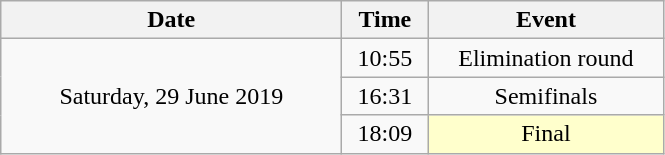<table class = "wikitable" style="text-align:center;">
<tr>
<th width=220>Date</th>
<th width=50>Time</th>
<th width=150>Event</th>
</tr>
<tr>
<td rowspan=3>Saturday, 29 June 2019</td>
<td>10:55</td>
<td>Elimination round</td>
</tr>
<tr>
<td>16:31</td>
<td>Semifinals</td>
</tr>
<tr>
<td>18:09</td>
<td bgcolor=ffffcc>Final</td>
</tr>
</table>
